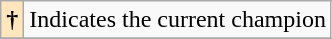<table class="wikitable">
<tr>
<th style="background-color:#FFE6BD">†</th>
<td>Indicates the current champion</td>
</tr>
<tr>
</tr>
</table>
